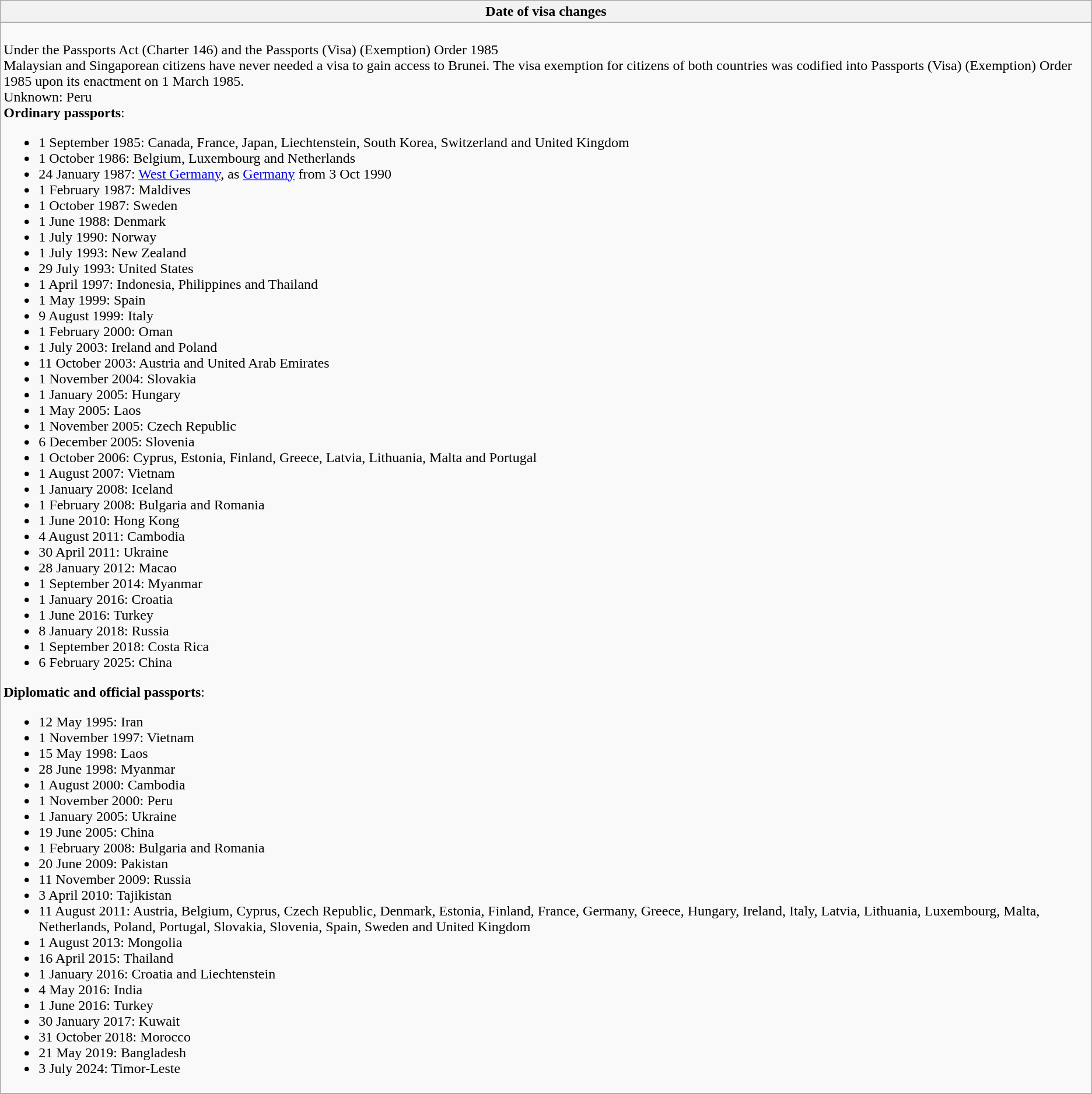<table class="wikitable collapsible collapsed">
<tr>
<th style="width:100%;";">Date of visa changes</th>
</tr>
<tr>
<td><br>Under the Passports Act (Charter 146) and the Passports (Visa) (Exemption) Order 1985<br>Malaysian and Singaporean citizens have never needed a visa to gain access to Brunei. The visa exemption for citizens of both countries was codified into Passports (Visa) (Exemption) Order 1985 upon its enactment on 1 March 1985.<br>Unknown: Peru<br><strong>Ordinary passports</strong>:<ul><li>1 September 1985: Canada, France, Japan, Liechtenstein, South Korea, Switzerland and United Kingdom</li><li>1 October 1986: Belgium, Luxembourg and Netherlands</li><li>24 January 1987: <a href='#'>West Germany</a>, as <a href='#'>Germany</a> from 3 Oct 1990</li><li>1 February 1987: Maldives</li><li>1 October 1987: Sweden</li><li>1 June 1988: Denmark</li><li>1 July 1990: Norway</li><li>1 July 1993: New Zealand</li><li>29 July 1993: United States</li><li>1 April 1997: Indonesia, Philippines and Thailand</li><li>1 May 1999: Spain</li><li>9 August 1999: Italy</li><li>1 February 2000: Oman</li><li>1 July 2003: Ireland and Poland</li><li>11 October 2003: Austria and United Arab Emirates</li><li>1 November 2004: Slovakia</li><li>1 January 2005: Hungary</li><li>1 May 2005: Laos</li><li>1 November 2005: Czech Republic</li><li>6 December 2005: Slovenia</li><li>1 October 2006: Cyprus, Estonia, Finland, Greece, Latvia, Lithuania, Malta and Portugal</li><li>1 August 2007: Vietnam</li><li>1 January 2008: Iceland</li><li>1 February 2008: Bulgaria and Romania</li><li>1 June 2010: Hong Kong</li><li>4 August 2011: Cambodia</li><li>30 April 2011: Ukraine</li><li>28 January 2012: Macao</li><li>1 September 2014: Myanmar</li><li>1 January 2016: Croatia</li><li>1 June 2016: Turkey</li><li>8 January 2018: Russia</li><li>1 September 2018: Costa Rica</li><li>6 February 2025: China</li></ul><strong>Diplomatic and official passports</strong>:<ul><li>12 May 1995: Iran</li><li>1 November 1997: Vietnam</li><li>15 May 1998: Laos</li><li>28 June 1998: Myanmar</li><li>1 August 2000: Cambodia</li><li>1 November 2000: Peru</li><li>1 January 2005: Ukraine</li><li>19 June 2005: China</li><li>1 February 2008: Bulgaria and Romania</li><li>20 June 2009: Pakistan</li><li>11 November 2009: Russia</li><li>3 April 2010: Tajikistan</li><li>11 August 2011: Austria, Belgium, Cyprus, Czech Republic, Denmark, Estonia, Finland, France, Germany, Greece, Hungary, Ireland, Italy, Latvia, Lithuania, Luxembourg, Malta, Netherlands, Poland, Portugal, Slovakia, Slovenia, Spain, Sweden and United Kingdom</li><li>1 August 2013: Mongolia</li><li>16 April 2015: Thailand</li><li>1 January 2016: Croatia and Liechtenstein</li><li>4 May 2016: India</li><li>1 June 2016: Turkey</li><li>30 January 2017: Kuwait</li><li>31 October 2018: Morocco</li><li>21 May 2019: Bangladesh</li><li>3 July 2024: Timor-Leste</li></ul></td>
</tr>
<tr>
</tr>
</table>
